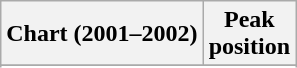<table class="wikitable sortable">
<tr>
<th align="left">Chart (2001–2002)</th>
<th align="center">Peak<br>position</th>
</tr>
<tr>
</tr>
<tr>
</tr>
</table>
